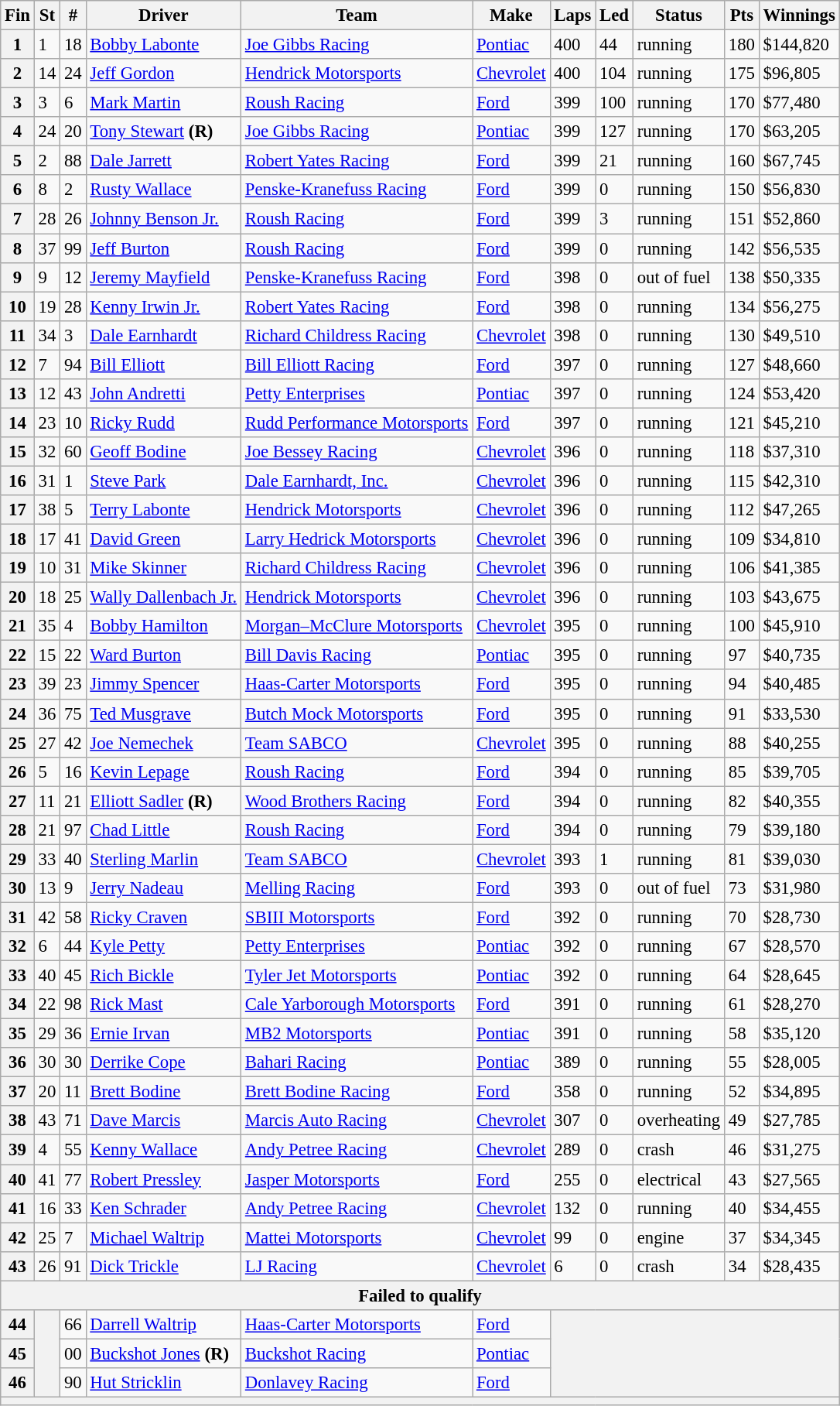<table class="wikitable" style="font-size:95%">
<tr>
<th>Fin</th>
<th>St</th>
<th>#</th>
<th>Driver</th>
<th>Team</th>
<th>Make</th>
<th>Laps</th>
<th>Led</th>
<th>Status</th>
<th>Pts</th>
<th>Winnings</th>
</tr>
<tr>
<th>1</th>
<td>1</td>
<td>18</td>
<td><a href='#'>Bobby Labonte</a></td>
<td><a href='#'>Joe Gibbs Racing</a></td>
<td><a href='#'>Pontiac</a></td>
<td>400</td>
<td>44</td>
<td>running</td>
<td>180</td>
<td>$144,820</td>
</tr>
<tr>
<th>2</th>
<td>14</td>
<td>24</td>
<td><a href='#'>Jeff Gordon</a></td>
<td><a href='#'>Hendrick Motorsports</a></td>
<td><a href='#'>Chevrolet</a></td>
<td>400</td>
<td>104</td>
<td>running</td>
<td>175</td>
<td>$96,805</td>
</tr>
<tr>
<th>3</th>
<td>3</td>
<td>6</td>
<td><a href='#'>Mark Martin</a></td>
<td><a href='#'>Roush Racing</a></td>
<td><a href='#'>Ford</a></td>
<td>399</td>
<td>100</td>
<td>running</td>
<td>170</td>
<td>$77,480</td>
</tr>
<tr>
<th>4</th>
<td>24</td>
<td>20</td>
<td><a href='#'>Tony Stewart</a> <strong>(R)</strong></td>
<td><a href='#'>Joe Gibbs Racing</a></td>
<td><a href='#'>Pontiac</a></td>
<td>399</td>
<td>127</td>
<td>running</td>
<td>170</td>
<td>$63,205</td>
</tr>
<tr>
<th>5</th>
<td>2</td>
<td>88</td>
<td><a href='#'>Dale Jarrett</a></td>
<td><a href='#'>Robert Yates Racing</a></td>
<td><a href='#'>Ford</a></td>
<td>399</td>
<td>21</td>
<td>running</td>
<td>160</td>
<td>$67,745</td>
</tr>
<tr>
<th>6</th>
<td>8</td>
<td>2</td>
<td><a href='#'>Rusty Wallace</a></td>
<td><a href='#'>Penske-Kranefuss Racing</a></td>
<td><a href='#'>Ford</a></td>
<td>399</td>
<td>0</td>
<td>running</td>
<td>150</td>
<td>$56,830</td>
</tr>
<tr>
<th>7</th>
<td>28</td>
<td>26</td>
<td><a href='#'>Johnny Benson Jr.</a></td>
<td><a href='#'>Roush Racing</a></td>
<td><a href='#'>Ford</a></td>
<td>399</td>
<td>3</td>
<td>running</td>
<td>151</td>
<td>$52,860</td>
</tr>
<tr>
<th>8</th>
<td>37</td>
<td>99</td>
<td><a href='#'>Jeff Burton</a></td>
<td><a href='#'>Roush Racing</a></td>
<td><a href='#'>Ford</a></td>
<td>399</td>
<td>0</td>
<td>running</td>
<td>142</td>
<td>$56,535</td>
</tr>
<tr>
<th>9</th>
<td>9</td>
<td>12</td>
<td><a href='#'>Jeremy Mayfield</a></td>
<td><a href='#'>Penske-Kranefuss Racing</a></td>
<td><a href='#'>Ford</a></td>
<td>398</td>
<td>0</td>
<td>out of fuel</td>
<td>138</td>
<td>$50,335</td>
</tr>
<tr>
<th>10</th>
<td>19</td>
<td>28</td>
<td><a href='#'>Kenny Irwin Jr.</a></td>
<td><a href='#'>Robert Yates Racing</a></td>
<td><a href='#'>Ford</a></td>
<td>398</td>
<td>0</td>
<td>running</td>
<td>134</td>
<td>$56,275</td>
</tr>
<tr>
<th>11</th>
<td>34</td>
<td>3</td>
<td><a href='#'>Dale Earnhardt</a></td>
<td><a href='#'>Richard Childress Racing</a></td>
<td><a href='#'>Chevrolet</a></td>
<td>398</td>
<td>0</td>
<td>running</td>
<td>130</td>
<td>$49,510</td>
</tr>
<tr>
<th>12</th>
<td>7</td>
<td>94</td>
<td><a href='#'>Bill Elliott</a></td>
<td><a href='#'>Bill Elliott Racing</a></td>
<td><a href='#'>Ford</a></td>
<td>397</td>
<td>0</td>
<td>running</td>
<td>127</td>
<td>$48,660</td>
</tr>
<tr>
<th>13</th>
<td>12</td>
<td>43</td>
<td><a href='#'>John Andretti</a></td>
<td><a href='#'>Petty Enterprises</a></td>
<td><a href='#'>Pontiac</a></td>
<td>397</td>
<td>0</td>
<td>running</td>
<td>124</td>
<td>$53,420</td>
</tr>
<tr>
<th>14</th>
<td>23</td>
<td>10</td>
<td><a href='#'>Ricky Rudd</a></td>
<td><a href='#'>Rudd Performance Motorsports</a></td>
<td><a href='#'>Ford</a></td>
<td>397</td>
<td>0</td>
<td>running</td>
<td>121</td>
<td>$45,210</td>
</tr>
<tr>
<th>15</th>
<td>32</td>
<td>60</td>
<td><a href='#'>Geoff Bodine</a></td>
<td><a href='#'>Joe Bessey Racing</a></td>
<td><a href='#'>Chevrolet</a></td>
<td>396</td>
<td>0</td>
<td>running</td>
<td>118</td>
<td>$37,310</td>
</tr>
<tr>
<th>16</th>
<td>31</td>
<td>1</td>
<td><a href='#'>Steve Park</a></td>
<td><a href='#'>Dale Earnhardt, Inc.</a></td>
<td><a href='#'>Chevrolet</a></td>
<td>396</td>
<td>0</td>
<td>running</td>
<td>115</td>
<td>$42,310</td>
</tr>
<tr>
<th>17</th>
<td>38</td>
<td>5</td>
<td><a href='#'>Terry Labonte</a></td>
<td><a href='#'>Hendrick Motorsports</a></td>
<td><a href='#'>Chevrolet</a></td>
<td>396</td>
<td>0</td>
<td>running</td>
<td>112</td>
<td>$47,265</td>
</tr>
<tr>
<th>18</th>
<td>17</td>
<td>41</td>
<td><a href='#'>David Green</a></td>
<td><a href='#'>Larry Hedrick Motorsports</a></td>
<td><a href='#'>Chevrolet</a></td>
<td>396</td>
<td>0</td>
<td>running</td>
<td>109</td>
<td>$34,810</td>
</tr>
<tr>
<th>19</th>
<td>10</td>
<td>31</td>
<td><a href='#'>Mike Skinner</a></td>
<td><a href='#'>Richard Childress Racing</a></td>
<td><a href='#'>Chevrolet</a></td>
<td>396</td>
<td>0</td>
<td>running</td>
<td>106</td>
<td>$41,385</td>
</tr>
<tr>
<th>20</th>
<td>18</td>
<td>25</td>
<td><a href='#'>Wally Dallenbach Jr.</a></td>
<td><a href='#'>Hendrick Motorsports</a></td>
<td><a href='#'>Chevrolet</a></td>
<td>396</td>
<td>0</td>
<td>running</td>
<td>103</td>
<td>$43,675</td>
</tr>
<tr>
<th>21</th>
<td>35</td>
<td>4</td>
<td><a href='#'>Bobby Hamilton</a></td>
<td><a href='#'>Morgan–McClure Motorsports</a></td>
<td><a href='#'>Chevrolet</a></td>
<td>395</td>
<td>0</td>
<td>running</td>
<td>100</td>
<td>$45,910</td>
</tr>
<tr>
<th>22</th>
<td>15</td>
<td>22</td>
<td><a href='#'>Ward Burton</a></td>
<td><a href='#'>Bill Davis Racing</a></td>
<td><a href='#'>Pontiac</a></td>
<td>395</td>
<td>0</td>
<td>running</td>
<td>97</td>
<td>$40,735</td>
</tr>
<tr>
<th>23</th>
<td>39</td>
<td>23</td>
<td><a href='#'>Jimmy Spencer</a></td>
<td><a href='#'>Haas-Carter Motorsports</a></td>
<td><a href='#'>Ford</a></td>
<td>395</td>
<td>0</td>
<td>running</td>
<td>94</td>
<td>$40,485</td>
</tr>
<tr>
<th>24</th>
<td>36</td>
<td>75</td>
<td><a href='#'>Ted Musgrave</a></td>
<td><a href='#'>Butch Mock Motorsports</a></td>
<td><a href='#'>Ford</a></td>
<td>395</td>
<td>0</td>
<td>running</td>
<td>91</td>
<td>$33,530</td>
</tr>
<tr>
<th>25</th>
<td>27</td>
<td>42</td>
<td><a href='#'>Joe Nemechek</a></td>
<td><a href='#'>Team SABCO</a></td>
<td><a href='#'>Chevrolet</a></td>
<td>395</td>
<td>0</td>
<td>running</td>
<td>88</td>
<td>$40,255</td>
</tr>
<tr>
<th>26</th>
<td>5</td>
<td>16</td>
<td><a href='#'>Kevin Lepage</a></td>
<td><a href='#'>Roush Racing</a></td>
<td><a href='#'>Ford</a></td>
<td>394</td>
<td>0</td>
<td>running</td>
<td>85</td>
<td>$39,705</td>
</tr>
<tr>
<th>27</th>
<td>11</td>
<td>21</td>
<td><a href='#'>Elliott Sadler</a> <strong>(R)</strong></td>
<td><a href='#'>Wood Brothers Racing</a></td>
<td><a href='#'>Ford</a></td>
<td>394</td>
<td>0</td>
<td>running</td>
<td>82</td>
<td>$40,355</td>
</tr>
<tr>
<th>28</th>
<td>21</td>
<td>97</td>
<td><a href='#'>Chad Little</a></td>
<td><a href='#'>Roush Racing</a></td>
<td><a href='#'>Ford</a></td>
<td>394</td>
<td>0</td>
<td>running</td>
<td>79</td>
<td>$39,180</td>
</tr>
<tr>
<th>29</th>
<td>33</td>
<td>40</td>
<td><a href='#'>Sterling Marlin</a></td>
<td><a href='#'>Team SABCO</a></td>
<td><a href='#'>Chevrolet</a></td>
<td>393</td>
<td>1</td>
<td>running</td>
<td>81</td>
<td>$39,030</td>
</tr>
<tr>
<th>30</th>
<td>13</td>
<td>9</td>
<td><a href='#'>Jerry Nadeau</a></td>
<td><a href='#'>Melling Racing</a></td>
<td><a href='#'>Ford</a></td>
<td>393</td>
<td>0</td>
<td>out of fuel</td>
<td>73</td>
<td>$31,980</td>
</tr>
<tr>
<th>31</th>
<td>42</td>
<td>58</td>
<td><a href='#'>Ricky Craven</a></td>
<td><a href='#'>SBIII Motorsports</a></td>
<td><a href='#'>Ford</a></td>
<td>392</td>
<td>0</td>
<td>running</td>
<td>70</td>
<td>$28,730</td>
</tr>
<tr>
<th>32</th>
<td>6</td>
<td>44</td>
<td><a href='#'>Kyle Petty</a></td>
<td><a href='#'>Petty Enterprises</a></td>
<td><a href='#'>Pontiac</a></td>
<td>392</td>
<td>0</td>
<td>running</td>
<td>67</td>
<td>$28,570</td>
</tr>
<tr>
<th>33</th>
<td>40</td>
<td>45</td>
<td><a href='#'>Rich Bickle</a></td>
<td><a href='#'>Tyler Jet Motorsports</a></td>
<td><a href='#'>Pontiac</a></td>
<td>392</td>
<td>0</td>
<td>running</td>
<td>64</td>
<td>$28,645</td>
</tr>
<tr>
<th>34</th>
<td>22</td>
<td>98</td>
<td><a href='#'>Rick Mast</a></td>
<td><a href='#'>Cale Yarborough Motorsports</a></td>
<td><a href='#'>Ford</a></td>
<td>391</td>
<td>0</td>
<td>running</td>
<td>61</td>
<td>$28,270</td>
</tr>
<tr>
<th>35</th>
<td>29</td>
<td>36</td>
<td><a href='#'>Ernie Irvan</a></td>
<td><a href='#'>MB2 Motorsports</a></td>
<td><a href='#'>Pontiac</a></td>
<td>391</td>
<td>0</td>
<td>running</td>
<td>58</td>
<td>$35,120</td>
</tr>
<tr>
<th>36</th>
<td>30</td>
<td>30</td>
<td><a href='#'>Derrike Cope</a></td>
<td><a href='#'>Bahari Racing</a></td>
<td><a href='#'>Pontiac</a></td>
<td>389</td>
<td>0</td>
<td>running</td>
<td>55</td>
<td>$28,005</td>
</tr>
<tr>
<th>37</th>
<td>20</td>
<td>11</td>
<td><a href='#'>Brett Bodine</a></td>
<td><a href='#'>Brett Bodine Racing</a></td>
<td><a href='#'>Ford</a></td>
<td>358</td>
<td>0</td>
<td>running</td>
<td>52</td>
<td>$34,895</td>
</tr>
<tr>
<th>38</th>
<td>43</td>
<td>71</td>
<td><a href='#'>Dave Marcis</a></td>
<td><a href='#'>Marcis Auto Racing</a></td>
<td><a href='#'>Chevrolet</a></td>
<td>307</td>
<td>0</td>
<td>overheating</td>
<td>49</td>
<td>$27,785</td>
</tr>
<tr>
<th>39</th>
<td>4</td>
<td>55</td>
<td><a href='#'>Kenny Wallace</a></td>
<td><a href='#'>Andy Petree Racing</a></td>
<td><a href='#'>Chevrolet</a></td>
<td>289</td>
<td>0</td>
<td>crash</td>
<td>46</td>
<td>$31,275</td>
</tr>
<tr>
<th>40</th>
<td>41</td>
<td>77</td>
<td><a href='#'>Robert Pressley</a></td>
<td><a href='#'>Jasper Motorsports</a></td>
<td><a href='#'>Ford</a></td>
<td>255</td>
<td>0</td>
<td>electrical</td>
<td>43</td>
<td>$27,565</td>
</tr>
<tr>
<th>41</th>
<td>16</td>
<td>33</td>
<td><a href='#'>Ken Schrader</a></td>
<td><a href='#'>Andy Petree Racing</a></td>
<td><a href='#'>Chevrolet</a></td>
<td>132</td>
<td>0</td>
<td>running</td>
<td>40</td>
<td>$34,455</td>
</tr>
<tr>
<th>42</th>
<td>25</td>
<td>7</td>
<td><a href='#'>Michael Waltrip</a></td>
<td><a href='#'>Mattei Motorsports</a></td>
<td><a href='#'>Chevrolet</a></td>
<td>99</td>
<td>0</td>
<td>engine</td>
<td>37</td>
<td>$34,345</td>
</tr>
<tr>
<th>43</th>
<td>26</td>
<td>91</td>
<td><a href='#'>Dick Trickle</a></td>
<td><a href='#'>LJ Racing</a></td>
<td><a href='#'>Chevrolet</a></td>
<td>6</td>
<td>0</td>
<td>crash</td>
<td>34</td>
<td>$28,435</td>
</tr>
<tr>
<th colspan="11">Failed to qualify</th>
</tr>
<tr>
<th>44</th>
<th rowspan="3"></th>
<td>66</td>
<td><a href='#'>Darrell Waltrip</a></td>
<td><a href='#'>Haas-Carter Motorsports</a></td>
<td><a href='#'>Ford</a></td>
<th colspan="5" rowspan="3"></th>
</tr>
<tr>
<th>45</th>
<td>00</td>
<td><a href='#'>Buckshot Jones</a> <strong>(R)</strong></td>
<td><a href='#'>Buckshot Racing</a></td>
<td><a href='#'>Pontiac</a></td>
</tr>
<tr>
<th>46</th>
<td>90</td>
<td><a href='#'>Hut Stricklin</a></td>
<td><a href='#'>Donlavey Racing</a></td>
<td><a href='#'>Ford</a></td>
</tr>
<tr>
<th colspan="11"></th>
</tr>
</table>
